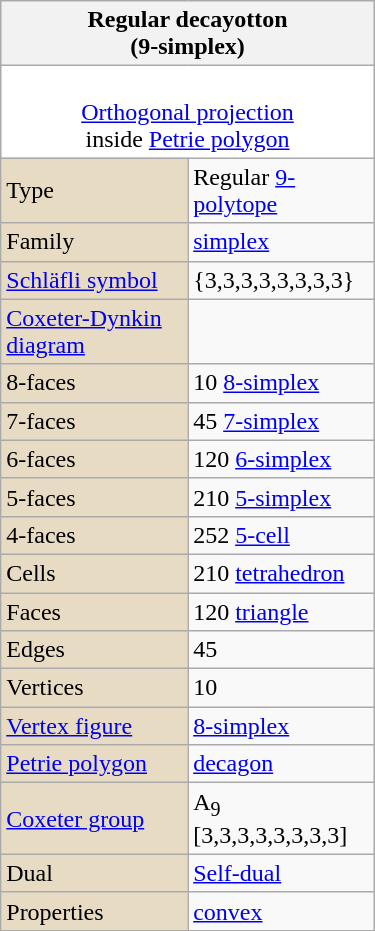<table class="wikitable" align="right" style="margin-left:10px" width="250">
<tr>
<th bgcolor=#e7dcc3 colspan=2>Regular decayotton<br>(9-simplex)</th>
</tr>
<tr>
<td bgcolor=#ffffff align=center colspan=2><br><a href='#'>Orthogonal projection</a><br>inside <a href='#'>Petrie polygon</a></td>
</tr>
<tr>
<td bgcolor=#e7dcc3>Type</td>
<td>Regular <a href='#'>9-polytope</a></td>
</tr>
<tr>
<td bgcolor=#e7dcc3>Family</td>
<td><a href='#'>simplex</a></td>
</tr>
<tr>
<td bgcolor=#e7dcc3><a href='#'>Schläfli symbol</a></td>
<td>{3,3,3,3,3,3,3,3}</td>
</tr>
<tr>
<td bgcolor=#e7dcc3><a href='#'>Coxeter-Dynkin diagram</a></td>
<td></td>
</tr>
<tr>
<td bgcolor=#e7dcc3>8-faces</td>
<td>10 <a href='#'>8-simplex</a></td>
</tr>
<tr>
<td bgcolor=#e7dcc3>7-faces</td>
<td>45 <a href='#'>7-simplex</a></td>
</tr>
<tr>
<td bgcolor=#e7dcc3>6-faces</td>
<td>120 <a href='#'>6-simplex</a></td>
</tr>
<tr>
<td bgcolor=#e7dcc3>5-faces</td>
<td>210 <a href='#'>5-simplex</a></td>
</tr>
<tr>
<td bgcolor=#e7dcc3>4-faces</td>
<td>252 <a href='#'>5-cell</a></td>
</tr>
<tr>
<td bgcolor=#e7dcc3>Cells</td>
<td>210 <a href='#'>tetrahedron</a></td>
</tr>
<tr>
<td bgcolor=#e7dcc3>Faces</td>
<td>120 <a href='#'>triangle</a></td>
</tr>
<tr>
<td bgcolor=#e7dcc3>Edges</td>
<td>45</td>
</tr>
<tr>
<td bgcolor=#e7dcc3>Vertices</td>
<td>10</td>
</tr>
<tr>
<td bgcolor=#e7dcc3><a href='#'>Vertex figure</a></td>
<td><a href='#'>8-simplex</a></td>
</tr>
<tr>
<td bgcolor=#e7dcc3><a href='#'>Petrie polygon</a></td>
<td><a href='#'>decagon</a></td>
</tr>
<tr>
<td bgcolor=#e7dcc3><a href='#'>Coxeter group</a></td>
<td>A<sub>9</sub> [3,3,3,3,3,3,3,3]</td>
</tr>
<tr>
<td bgcolor=#e7dcc3>Dual</td>
<td><a href='#'>Self-dual</a></td>
</tr>
<tr>
<td bgcolor=#e7dcc3>Properties</td>
<td><a href='#'>convex</a></td>
</tr>
</table>
